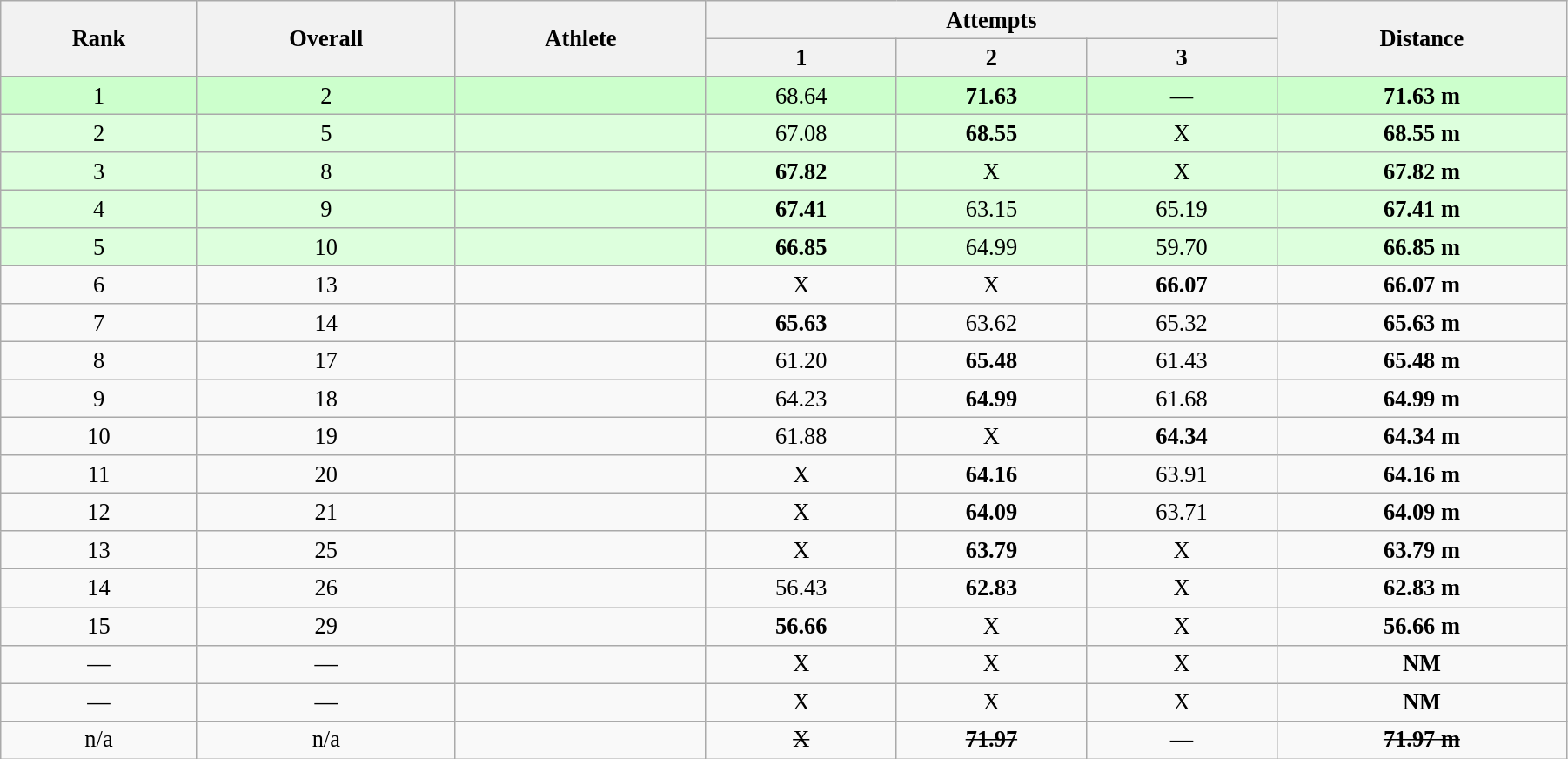<table class="wikitable" style=" text-align:center; font-size:110%;" width="95%">
<tr>
<th rowspan="2">Rank</th>
<th rowspan="2">Overall</th>
<th rowspan="2">Athlete</th>
<th colspan="3">Attempts</th>
<th rowspan="2">Distance</th>
</tr>
<tr>
<th>1</th>
<th>2</th>
<th>3</th>
</tr>
<tr style="background:#ccffcc;">
<td>1</td>
<td>2</td>
<td align=left></td>
<td>68.64</td>
<td><strong>71.63</strong></td>
<td>—</td>
<td><strong>71.63 m</strong></td>
</tr>
<tr style="background:#ddffdd;">
<td>2</td>
<td>5</td>
<td align=left></td>
<td>67.08</td>
<td><strong>68.55</strong></td>
<td>X</td>
<td><strong>68.55 m</strong></td>
</tr>
<tr style="background:#ddffdd;">
<td>3</td>
<td>8</td>
<td align=left></td>
<td><strong>67.82</strong></td>
<td>X</td>
<td>X</td>
<td><strong>67.82 m</strong></td>
</tr>
<tr style="background:#ddffdd;">
<td>4</td>
<td>9</td>
<td align=left></td>
<td><strong>67.41</strong></td>
<td>63.15</td>
<td>65.19</td>
<td><strong>67.41 m</strong></td>
</tr>
<tr style="background:#ddffdd;">
<td>5</td>
<td>10</td>
<td align=left></td>
<td><strong>66.85</strong></td>
<td>64.99</td>
<td>59.70</td>
<td><strong>66.85 m</strong></td>
</tr>
<tr>
<td>6</td>
<td>13</td>
<td align=left></td>
<td>X</td>
<td>X</td>
<td><strong>66.07</strong></td>
<td><strong>66.07 m</strong></td>
</tr>
<tr>
<td>7</td>
<td>14</td>
<td align=left></td>
<td><strong>65.63</strong></td>
<td>63.62</td>
<td>65.32</td>
<td><strong>65.63 m</strong></td>
</tr>
<tr>
<td>8</td>
<td>17</td>
<td align=left></td>
<td>61.20</td>
<td><strong>65.48</strong></td>
<td>61.43</td>
<td><strong>65.48 m</strong></td>
</tr>
<tr>
<td>9</td>
<td>18</td>
<td align=left></td>
<td>64.23</td>
<td><strong>64.99</strong></td>
<td>61.68</td>
<td><strong>64.99 m</strong></td>
</tr>
<tr>
<td>10</td>
<td>19</td>
<td align=left></td>
<td>61.88</td>
<td>X</td>
<td><strong>64.34</strong></td>
<td><strong>64.34 m</strong></td>
</tr>
<tr>
<td>11</td>
<td>20</td>
<td align=left></td>
<td>X</td>
<td><strong>64.16</strong></td>
<td>63.91</td>
<td><strong>64.16 m </strong></td>
</tr>
<tr>
<td>12</td>
<td>21</td>
<td align=left></td>
<td>X</td>
<td><strong>64.09</strong></td>
<td>63.71</td>
<td><strong>64.09 m</strong></td>
</tr>
<tr>
<td>13</td>
<td>25</td>
<td align=left></td>
<td>X</td>
<td><strong>63.79</strong></td>
<td>X</td>
<td><strong>63.79 m</strong></td>
</tr>
<tr>
<td>14</td>
<td>26</td>
<td align=left></td>
<td>56.43</td>
<td><strong>62.83</strong></td>
<td>X</td>
<td><strong>62.83 m</strong></td>
</tr>
<tr>
<td>15</td>
<td>29</td>
<td align=left></td>
<td><strong>56.66</strong></td>
<td>X</td>
<td>X</td>
<td><strong>56.66 m</strong></td>
</tr>
<tr>
<td>—</td>
<td>—</td>
<td align=left></td>
<td>X</td>
<td>X</td>
<td>X</td>
<td><strong>NM</strong></td>
</tr>
<tr>
<td>—</td>
<td>—</td>
<td align=left></td>
<td>X</td>
<td>X</td>
<td>X</td>
<td><strong>NM</strong></td>
</tr>
<tr>
<td>n/a</td>
<td>n/a</td>
<td align=left></td>
<td><s>X</s></td>
<td><s><strong>71.97</strong></s></td>
<td>—</td>
<td><s><strong>71.97 m</strong></s></td>
</tr>
</table>
